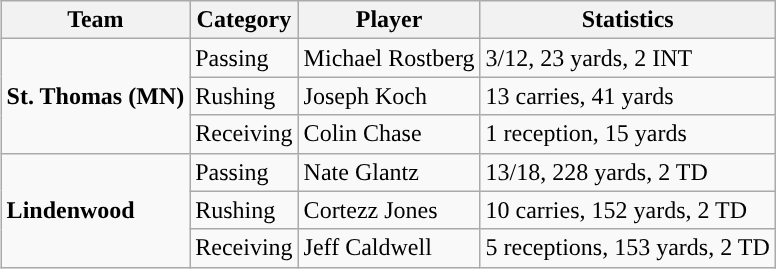<table class="wikitable" style="float: right;">
<tr>
<th>Team</th>
<th>Category</th>
<th>Player</th>
<th>Statistics</th>
</tr>
<tr>
<td rowspan=3><strong>St. Thomas (MN)</strong></td>
<td>Passing</td>
<td>Michael Rostberg</td>
<td>3/12, 23 yards, 2 INT</td>
</tr>
<tr>
<td>Rushing</td>
<td>Joseph Koch</td>
<td>13 carries, 41 yards</td>
</tr>
<tr>
<td>Receiving</td>
<td>Colin Chase</td>
<td>1 reception, 15 yards</td>
</tr>
<tr>
<td rowspan=3><strong>Lindenwood</strong></td>
<td>Passing</td>
<td>Nate Glantz</td>
<td>13/18, 228 yards, 2 TD</td>
</tr>
<tr>
<td>Rushing</td>
<td>Cortezz Jones</td>
<td>10 carries, 152 yards, 2 TD</td>
</tr>
<tr>
<td>Receiving</td>
<td>Jeff Caldwell</td>
<td>5 receptions, 153 yards, 2 TD</td>
</tr>
</table>
